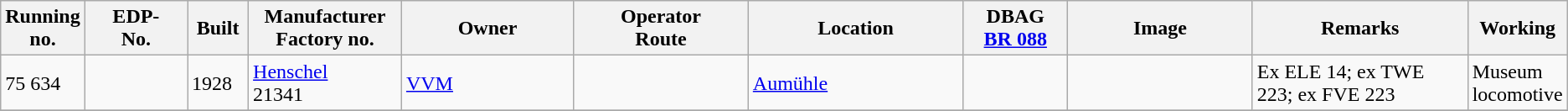<table class="wikitable" style="width="100%"; border:solid 1px #AAAAAA; background:#e3e3e3;">
<tr>
<th width="5%">Running<br>no.</th>
<th width="7%">EDP-<br>No.</th>
<th width="4%">Built</th>
<th width="10%">Manufacturer<br>Factory no.</th>
<th width="12%">Owner</th>
<th width="12%">Operator<br>Route</th>
<th width="15%">Location</th>
<th width="7%">DBAG<br><a href='#'>BR 088</a></th>
<th width="13%">Image</th>
<th width="20%">Remarks</th>
<th width="8%">Working</th>
</tr>
<tr>
<td>75 634</td>
<td></td>
<td>1928</td>
<td><a href='#'>Henschel</a><br>21341</td>
<td><a href='#'>VVM</a></td>
<td></td>
<td><a href='#'>Aumühle</a></td>
<td></td>
<td></td>
<td>Ex ELE 14; ex TWE 223; ex FVE 223</td>
<td>Museum locomotive</td>
</tr>
<tr>
</tr>
</table>
